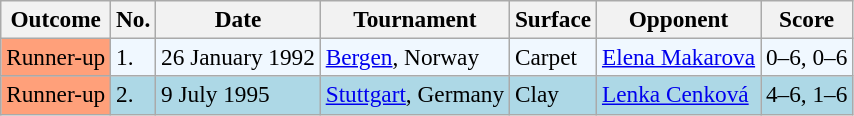<table class="sortable wikitable" style=font-size:97%>
<tr>
<th>Outcome</th>
<th>No.</th>
<th>Date</th>
<th>Tournament</th>
<th>Surface</th>
<th>Opponent</th>
<th>Score</th>
</tr>
<tr bgcolor="#f0f8ff">
<td style="background:#ffa07a;">Runner-up</td>
<td>1.</td>
<td>26 January 1992</td>
<td><a href='#'>Bergen</a>, Norway</td>
<td>Carpet</td>
<td> <a href='#'>Elena Makarova</a></td>
<td>0–6, 0–6</td>
</tr>
<tr style="background:lightblue;">
<td style="background:#ffa07a;">Runner-up</td>
<td>2.</td>
<td>9 July 1995</td>
<td><a href='#'>Stuttgart</a>, Germany</td>
<td>Clay</td>
<td> <a href='#'>Lenka Cenková</a></td>
<td>4–6, 1–6</td>
</tr>
</table>
